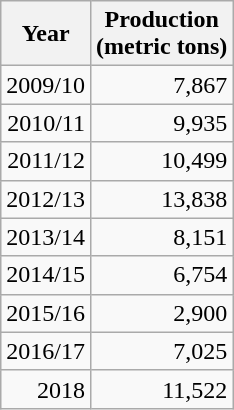<table class="wikitable" style="text-align:right;">
<tr>
<th>Year</th>
<th>Production<br>(metric tons)</th>
</tr>
<tr>
<td>2009/10</td>
<td>7,867</td>
</tr>
<tr>
<td>2010/11</td>
<td>9,935</td>
</tr>
<tr>
<td>2011/12</td>
<td>10,499</td>
</tr>
<tr>
<td>2012/13</td>
<td>13,838</td>
</tr>
<tr>
<td>2013/14</td>
<td>8,151</td>
</tr>
<tr>
<td>2014/15</td>
<td>6,754</td>
</tr>
<tr>
<td>2015/16</td>
<td>2,900</td>
</tr>
<tr>
<td>2016/17</td>
<td>7,025</td>
</tr>
<tr>
<td>2018</td>
<td>11,522</td>
</tr>
</table>
